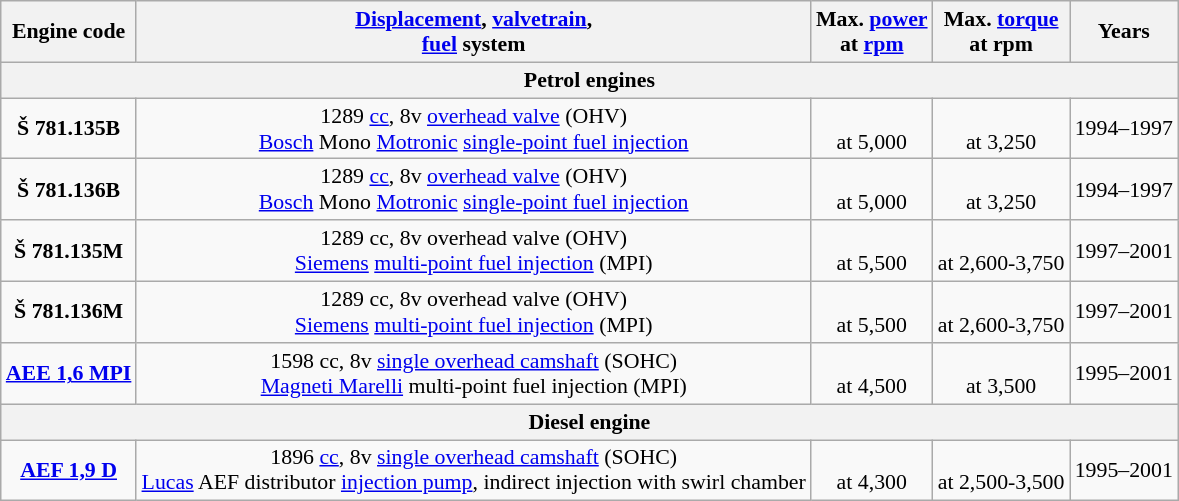<table class="wikitable" style="text-align: center; font-size: 91%;">
<tr>
<th>Engine code</th>
<th><a href='#'>Displacement</a>, <a href='#'>valvetrain</a>,<br><a href='#'>fuel</a> system</th>
<th>Max. <a href='#'>power</a><br>at <a href='#'>rpm</a></th>
<th>Max. <a href='#'>torque</a><br>at rpm</th>
<th>Years</th>
</tr>
<tr>
<th colspan="5">Petrol engines</th>
</tr>
<tr>
<td><strong>Š 781.135B</strong></td>
<td>1289 <a href='#'>cc</a>, 8v <a href='#'>overhead valve</a> (OHV)<br><a href='#'>Bosch</a> Mono <a href='#'>Motronic</a> <a href='#'>single-point fuel injection</a></td>
<td><br>at 5,000</td>
<td> <br>at 3,250</td>
<td>1994–1997</td>
</tr>
<tr>
<td><strong>Š 781.136B</strong></td>
<td>1289 <a href='#'>cc</a>, 8v <a href='#'>overhead valve</a> (OHV)<br><a href='#'>Bosch</a> Mono <a href='#'>Motronic</a> <a href='#'>single-point fuel injection</a></td>
<td><br>at 5,000</td>
<td> <br>at 3,250</td>
<td>1994–1997</td>
</tr>
<tr>
<td><strong>Š 781.135M</strong></td>
<td>1289 cc, 8v overhead valve (OHV)<br><a href='#'>Siemens</a> <a href='#'>multi-point fuel injection</a> (MPI)</td>
<td><br>at 5,500</td>
<td> <br>at 2,600-3,750</td>
<td>1997–2001</td>
</tr>
<tr>
<td><strong>Š 781.136M</strong></td>
<td>1289 cc, 8v overhead valve (OHV)<br><a href='#'>Siemens</a> <a href='#'>multi-point fuel injection</a> (MPI)</td>
<td><br>at 5,500</td>
<td> <br>at 2,600-3,750</td>
<td>1997–2001</td>
</tr>
<tr>
<td><strong><a href='#'>AEE 1,6 MPI</a></strong></td>
<td>1598 cc, 8v <a href='#'>single overhead camshaft</a> (SOHC)<br><a href='#'>Magneti Marelli</a> multi-point fuel injection (MPI)</td>
<td><br>at 4,500</td>
<td> <br>at 3,500</td>
<td>1995–2001</td>
</tr>
<tr>
<th colspan="5">Diesel engine</th>
</tr>
<tr>
<td><strong><a href='#'>AEF 1,9 D</a></strong></td>
<td>1896 <a href='#'>cc</a>, 8v <a href='#'>single overhead camshaft</a> (SOHC)<br><a href='#'>Lucas</a> AEF distributor <a href='#'>injection pump</a>, indirect injection with swirl chamber</td>
<td><br>at 4,300</td>
<td> <br>at 2,500-3,500</td>
<td>1995–2001</td>
</tr>
</table>
